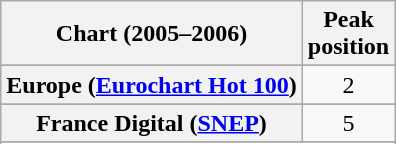<table class="wikitable sortable plainrowheaders" style="text-align:center">
<tr>
<th>Chart (2005–2006)</th>
<th>Peak<br>position</th>
</tr>
<tr>
</tr>
<tr>
</tr>
<tr>
</tr>
<tr>
<th scope="row">Europe (<a href='#'>Eurochart Hot 100</a>)</th>
<td>2</td>
</tr>
<tr>
</tr>
<tr>
<th scope="row">France Digital (<a href='#'>SNEP</a>)</th>
<td>5</td>
</tr>
<tr>
</tr>
<tr>
</tr>
<tr>
</tr>
</table>
